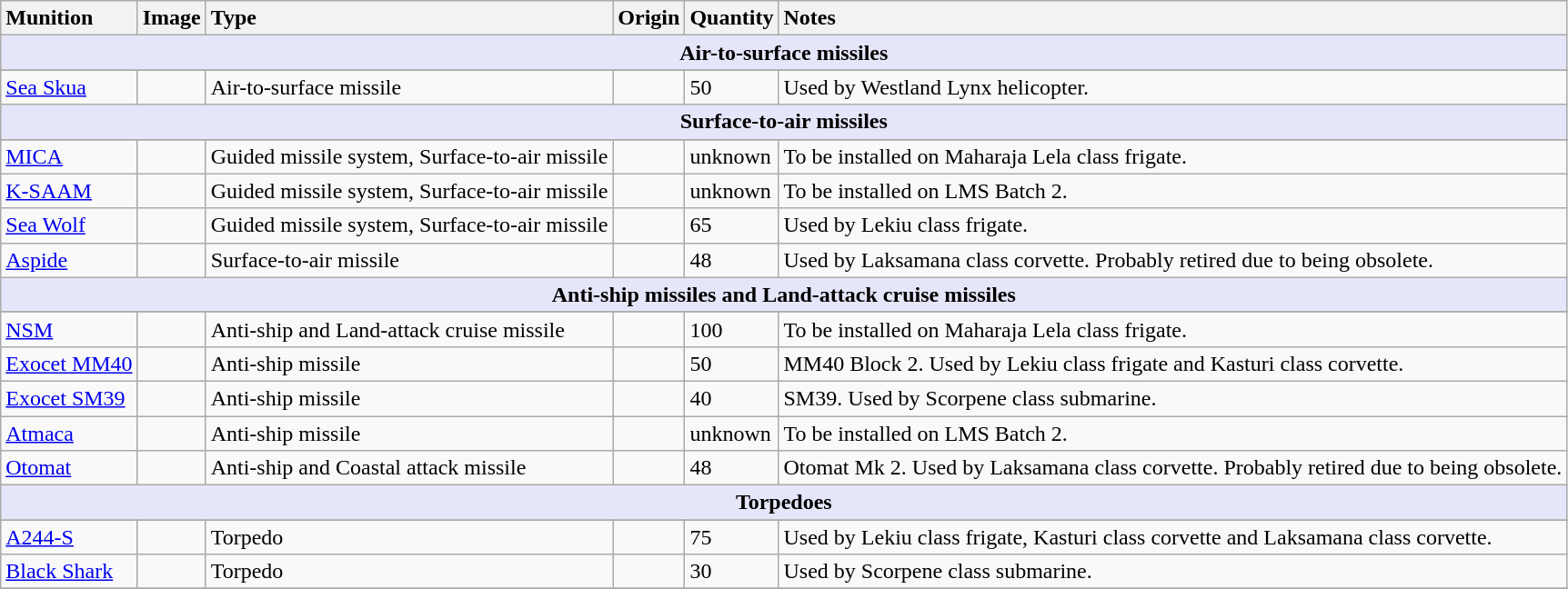<table class="wikitable">
<tr>
<th style="text-align: left;">Munition</th>
<th style="text-align: left;">Image</th>
<th style="text-align: left;">Type</th>
<th style="text-align: left;">Origin</th>
<th style="text-align: left;">Quantity</th>
<th style="text-align: left;">Notes</th>
</tr>
<tr>
<th style="align: center; background: lavender;" colspan="7">Air-to-surface missiles</th>
</tr>
<tr --->
</tr>
<tr>
<td><a href='#'>Sea Skua</a></td>
<td></td>
<td>Air-to-surface missile</td>
<td></td>
<td>50</td>
<td>Used by Westland Lynx helicopter.</td>
</tr>
<tr>
<th style="align: center; background: lavender;" colspan="7">Surface-to-air missiles</th>
</tr>
<tr --->
</tr>
<tr>
<td><a href='#'>MICA</a></td>
<td></td>
<td>Guided missile system, Surface-to-air missile</td>
<td></td>
<td>unknown</td>
<td>To be installed on Maharaja Lela class frigate.</td>
</tr>
<tr>
<td><a href='#'>K-SAAM</a></td>
<td></td>
<td>Guided missile system, Surface-to-air missile</td>
<td></td>
<td>unknown</td>
<td>To be installed on LMS Batch 2.</td>
</tr>
<tr>
<td><a href='#'>Sea Wolf</a></td>
<td></td>
<td>Guided missile system, Surface-to-air missile</td>
<td></td>
<td>65</td>
<td>Used by Lekiu class frigate.</td>
</tr>
<tr>
<td><a href='#'>Aspide</a></td>
<td></td>
<td>Surface-to-air missile</td>
<td></td>
<td>48</td>
<td>Used by Laksamana class corvette. Probably retired due to being obsolete.</td>
</tr>
<tr>
<th style="align: center; background: lavender;" colspan="7">Anti-ship missiles and Land-attack cruise missiles</th>
</tr>
<tr --->
</tr>
<tr>
<td><a href='#'>NSM</a></td>
<td></td>
<td>Anti-ship and Land-attack cruise missile</td>
<td></td>
<td>100</td>
<td>To be installed on Maharaja Lela class frigate.</td>
</tr>
<tr>
<td><a href='#'>Exocet MM40</a></td>
<td></td>
<td>Anti-ship missile</td>
<td></td>
<td>50</td>
<td>MM40 Block 2. Used by Lekiu class frigate and Kasturi class corvette.</td>
</tr>
<tr>
<td><a href='#'>Exocet SM39</a></td>
<td></td>
<td>Anti-ship missile</td>
<td></td>
<td>40</td>
<td>SM39. Used by Scorpene class submarine.</td>
</tr>
<tr>
<td><a href='#'>Atmaca</a></td>
<td></td>
<td>Anti-ship missile</td>
<td></td>
<td>unknown</td>
<td>To be installed on LMS Batch 2.</td>
</tr>
<tr>
<td><a href='#'>Otomat</a></td>
<td></td>
<td>Anti-ship and Coastal attack missile</td>
<td></td>
<td>48</td>
<td>Otomat Mk 2. Used by Laksamana class corvette. Probably retired due to being obsolete.</td>
</tr>
<tr>
<th style="align: center; background: lavender;" colspan="7">Torpedoes</th>
</tr>
<tr --->
</tr>
<tr>
<td><a href='#'>A244-S</a></td>
<td></td>
<td>Torpedo</td>
<td></td>
<td>75</td>
<td>Used by Lekiu class frigate, Kasturi class corvette and Laksamana class corvette.</td>
</tr>
<tr>
<td><a href='#'>Black Shark</a></td>
<td></td>
<td>Torpedo</td>
<td></td>
<td>30</td>
<td>Used by Scorpene class submarine.</td>
</tr>
<tr>
</tr>
</table>
